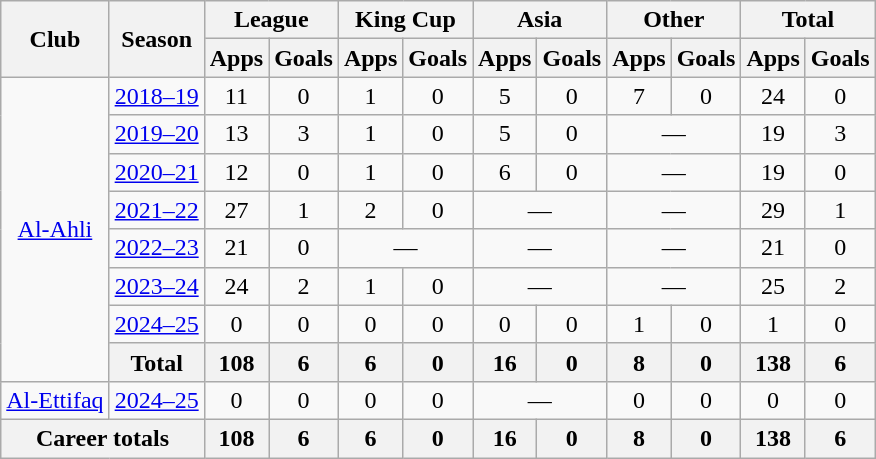<table class="wikitable" style="text-align: center">
<tr>
<th rowspan=2>Club</th>
<th rowspan=2>Season</th>
<th colspan=2>League</th>
<th colspan=2>King Cup</th>
<th colspan=2>Asia</th>
<th colspan=2>Other</th>
<th colspan=2>Total</th>
</tr>
<tr>
<th>Apps</th>
<th>Goals</th>
<th>Apps</th>
<th>Goals</th>
<th>Apps</th>
<th>Goals</th>
<th>Apps</th>
<th>Goals</th>
<th>Apps</th>
<th>Goals</th>
</tr>
<tr>
<td rowspan=8><a href='#'>Al-Ahli</a></td>
<td><a href='#'>2018–19</a></td>
<td>11</td>
<td>0</td>
<td>1</td>
<td>0</td>
<td>5</td>
<td>0</td>
<td>7</td>
<td>0</td>
<td>24</td>
<td>0</td>
</tr>
<tr>
<td><a href='#'>2019–20</a></td>
<td>13</td>
<td>3</td>
<td>1</td>
<td>0</td>
<td>5</td>
<td>0</td>
<td colspan=2>—</td>
<td>19</td>
<td>3</td>
</tr>
<tr>
<td><a href='#'>2020–21</a></td>
<td>12</td>
<td>0</td>
<td>1</td>
<td>0</td>
<td>6</td>
<td>0</td>
<td colspan=2>—</td>
<td>19</td>
<td>0</td>
</tr>
<tr>
<td><a href='#'>2021–22</a></td>
<td>27</td>
<td>1</td>
<td>2</td>
<td>0</td>
<td colspan=2>—</td>
<td colspan=2>—</td>
<td>29</td>
<td>1</td>
</tr>
<tr>
<td><a href='#'>2022–23</a></td>
<td>21</td>
<td>0</td>
<td colspan=2>—</td>
<td colspan=2>—</td>
<td colspan=2>—</td>
<td>21</td>
<td>0</td>
</tr>
<tr>
<td><a href='#'>2023–24</a></td>
<td>24</td>
<td>2</td>
<td>1</td>
<td>0</td>
<td colspan=2>—</td>
<td colspan=2>—</td>
<td>25</td>
<td>2</td>
</tr>
<tr>
<td><a href='#'>2024–25</a></td>
<td>0</td>
<td>0</td>
<td>0</td>
<td>0</td>
<td>0</td>
<td>0</td>
<td>1</td>
<td>0</td>
<td>1</td>
<td>0</td>
</tr>
<tr>
<th>Total</th>
<th>108</th>
<th>6</th>
<th>6</th>
<th>0</th>
<th>16</th>
<th>0</th>
<th>8</th>
<th>0</th>
<th>138</th>
<th>6</th>
</tr>
<tr>
<td rowspan=1><a href='#'>Al-Ettifaq</a></td>
<td><a href='#'>2024–25</a></td>
<td>0</td>
<td>0</td>
<td>0</td>
<td>0</td>
<td colspan=2>—</td>
<td>0</td>
<td>0</td>
<td>0</td>
<td>0</td>
</tr>
<tr>
<th colspan=2>Career totals</th>
<th>108</th>
<th>6</th>
<th>6</th>
<th>0</th>
<th>16</th>
<th>0</th>
<th>8</th>
<th>0</th>
<th>138</th>
<th>6</th>
</tr>
</table>
